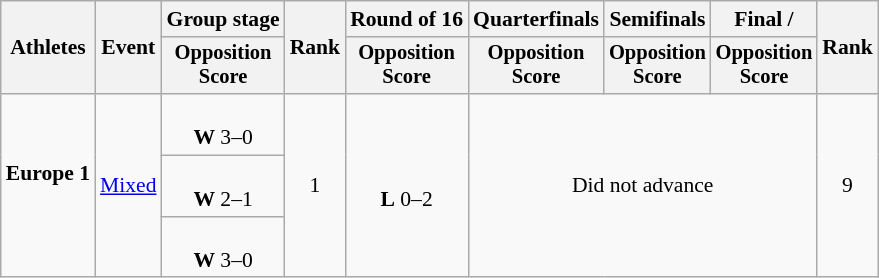<table class=wikitable style="font-size:90%; text-align:center;">
<tr>
<th rowspan=2>Athletes</th>
<th rowspan=2>Event</th>
<th>Group stage</th>
<th rowspan=2>Rank</th>
<th>Round of 16</th>
<th>Quarterfinals</th>
<th>Semifinals</th>
<th>Final / </th>
<th rowspan=2>Rank</th>
</tr>
<tr style="font-size:95%">
<th>Opposition<br>Score</th>
<th>Opposition<br>Score</th>
<th>Opposition<br>Score</th>
<th>Opposition<br>Score</th>
<th>Opposition<br>Score</th>
</tr>
<tr>
<td align=left rowspan=3><strong>Europe 1</strong><br><br></td>
<td align=left rowspan=3><a href='#'>Mixed</a></td>
<td><br><strong>W</strong> 3–0</td>
<td rowspan=3>1</td>
<td rowspan=3><br><strong>L</strong> 0–2</td>
<td rowspan=3 colspan=3>Did not advance</td>
<td rowspan=3>9</td>
</tr>
<tr>
<td><br><strong>W</strong> 2–1</td>
</tr>
<tr>
<td><br><strong>W</strong> 3–0</td>
</tr>
</table>
